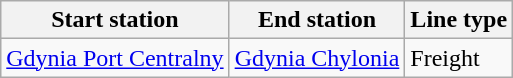<table class="wikitable">
<tr>
<th>Start station</th>
<th>End station</th>
<th>Line type</th>
</tr>
<tr>
<td><a href='#'>Gdynia Port Centralny</a></td>
<td><a href='#'>Gdynia Chylonia</a></td>
<td>Freight</td>
</tr>
</table>
